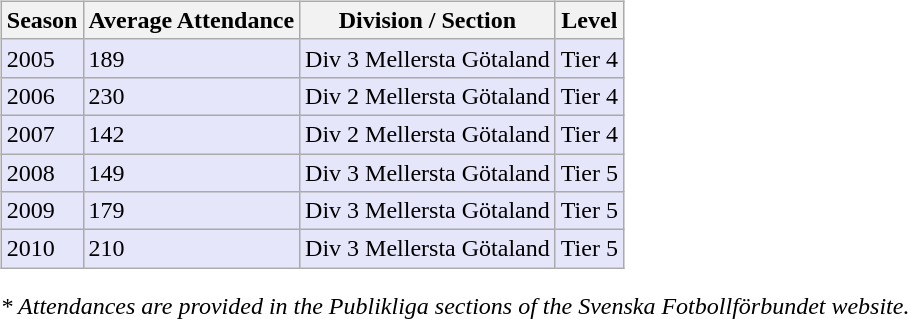<table>
<tr>
<td valign="top" width=0%><br><table class="wikitable">
<tr style="background:#f0f6fa;">
<th><strong>Season</strong></th>
<th><strong>Average Attendance</strong></th>
<th><strong>Division / Section</strong></th>
<th><strong>Level</strong></th>
</tr>
<tr>
<td style="background:#E6E6FA;">2005</td>
<td style="background:#E6E6FA;">189</td>
<td style="background:#E6E6FA;">Div 3 Mellersta Götaland</td>
<td style="background:#E6E6FA;">Tier 4</td>
</tr>
<tr>
<td style="background:#E6E6FA;">2006</td>
<td style="background:#E6E6FA;">230</td>
<td style="background:#E6E6FA;">Div 2 Mellersta Götaland</td>
<td style="background:#E6E6FA;">Tier 4</td>
</tr>
<tr>
<td style="background:#E6E6FA;">2007</td>
<td style="background:#E6E6FA;">142</td>
<td style="background:#E6E6FA;">Div 2 Mellersta Götaland</td>
<td style="background:#E6E6FA;">Tier 4</td>
</tr>
<tr>
<td style="background:#E6E6FA;">2008</td>
<td style="background:#E6E6FA;">149</td>
<td style="background:#E6E6FA;">Div 3 Mellersta Götaland</td>
<td style="background:#E6E6FA;">Tier 5</td>
</tr>
<tr>
<td style="background:#E6E6FA;">2009</td>
<td style="background:#E6E6FA;">179</td>
<td style="background:#E6E6FA;">Div 3 Mellersta Götaland</td>
<td style="background:#E6E6FA;">Tier 5</td>
</tr>
<tr>
<td style="background:#E6E6FA;">2010</td>
<td style="background:#E6E6FA;">210</td>
<td style="background:#E6E6FA;">Div 3 Mellersta Götaland</td>
<td style="background:#E6E6FA;">Tier 5</td>
</tr>
</table>
<em>* Attendances are provided in the Publikliga sections of the Svenska Fotbollförbundet website.</em> </td>
</tr>
</table>
